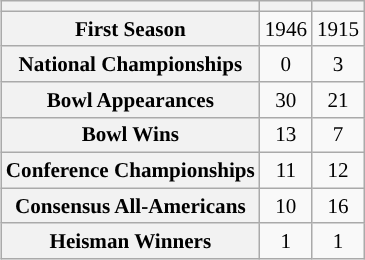<table class="wikitable" style="float:right; clear:right; margin-left:1em; font-size:88%;">
<tr>
<th></th>
<th><a href='#'></a></th>
<th><a href='#'></a></th>
</tr>
<tr>
<th scope=row>First Season</th>
<td align=center>1946</td>
<td align=center>1915</td>
</tr>
<tr>
<th scope=row>National Championships</th>
<td align=center>0</td>
<td align=center>3</td>
</tr>
<tr>
<th scope=row>Bowl Appearances</th>
<td align=center>30</td>
<td align=center>21</td>
</tr>
<tr>
<th scope=row>Bowl Wins</th>
<td align=center>13</td>
<td align=center>7</td>
</tr>
<tr>
<th scope=row>Conference Championships</th>
<td align=center>11</td>
<td align=center>12</td>
</tr>
<tr>
<th scope=row>Consensus All-Americans</th>
<td align=center>10</td>
<td align=center>16</td>
</tr>
<tr>
<th scope=row>Heisman Winners</th>
<td align=center>1</td>
<td align=center>1</td>
</tr>
</table>
